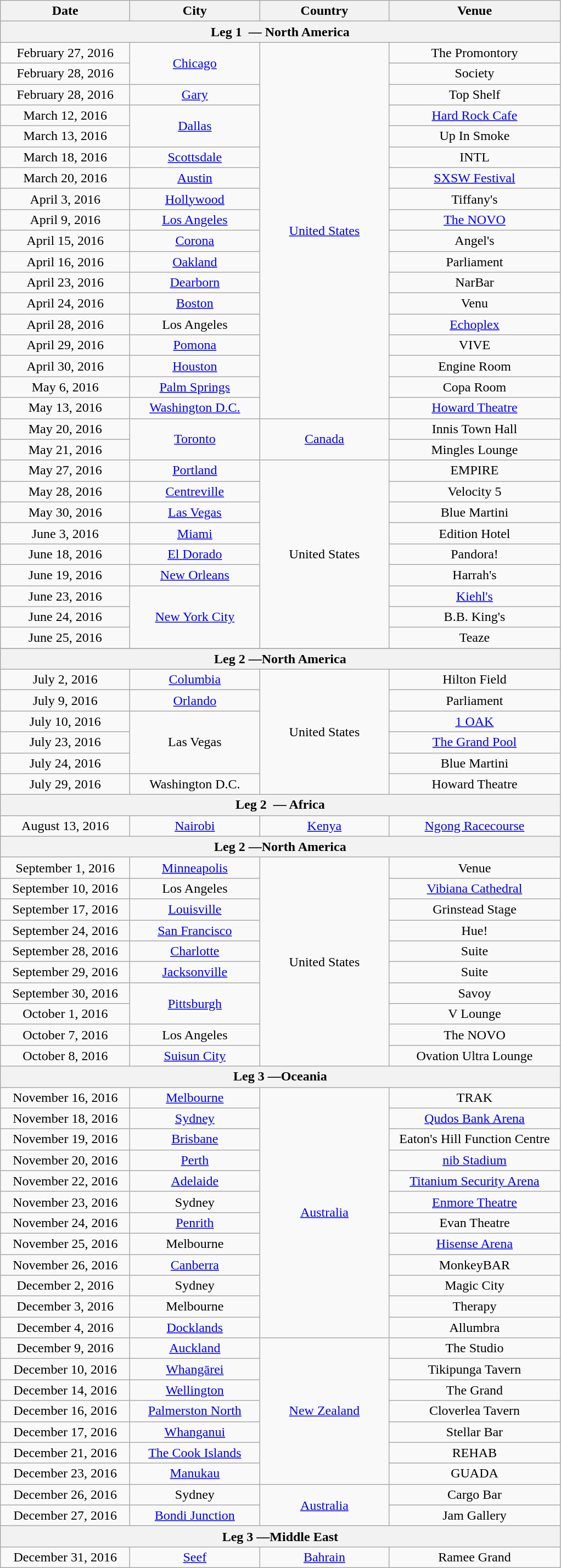<table class="wikitable" style="text-align:center;">
<tr>
<th style="width:150px;">Date</th>
<th style="width:150px;">City</th>
<th style="width:150px;">Country</th>
<th style="width:200px;">Venue</th>
</tr>
<tr>
<th colspan="4">Leg 1  — North America</th>
</tr>
<tr>
<td>February 27, 2016</td>
<td rowspan="2"><a href='#'>Chicago</a></td>
<td rowspan="18"><a href='#'>United States</a></td>
<td>The Promontory</td>
</tr>
<tr>
<td>February 28, 2016</td>
<td>Society</td>
</tr>
<tr>
<td>February 28, 2016</td>
<td><a href='#'>Gary</a></td>
<td>Top Shelf</td>
</tr>
<tr>
<td>March 12, 2016</td>
<td rowspan="2"><a href='#'>Dallas</a></td>
<td><a href='#'>Hard Rock Cafe</a></td>
</tr>
<tr>
<td>March 13, 2016</td>
<td>Up In Smoke</td>
</tr>
<tr>
<td>March 18, 2016</td>
<td><a href='#'>Scottsdale</a></td>
<td>INTL</td>
</tr>
<tr>
<td>March 20, 2016</td>
<td><a href='#'>Austin</a></td>
<td><a href='#'>SXSW Festival</a></td>
</tr>
<tr>
<td>April 3, 2016</td>
<td><a href='#'>Hollywood</a></td>
<td>Tiffany's</td>
</tr>
<tr>
<td>April 9, 2016</td>
<td><a href='#'>Los Angeles</a></td>
<td><a href='#'>The NOVO</a></td>
</tr>
<tr>
<td>April 15, 2016</td>
<td><a href='#'>Corona</a></td>
<td>Angel's</td>
</tr>
<tr>
<td>April 16, 2016</td>
<td><a href='#'>Oakland</a></td>
<td>Parliament</td>
</tr>
<tr>
<td>April 23, 2016</td>
<td><a href='#'>Dearborn</a></td>
<td>NarBar</td>
</tr>
<tr>
<td>April 24, 2016</td>
<td><a href='#'>Boston</a></td>
<td>Venu</td>
</tr>
<tr>
<td>April 28, 2016</td>
<td>Los Angeles</td>
<td><a href='#'>Echoplex</a></td>
</tr>
<tr>
<td>April 29, 2016</td>
<td><a href='#'>Pomona</a></td>
<td>VIVE</td>
</tr>
<tr>
<td>April 30, 2016</td>
<td><a href='#'>Houston</a></td>
<td>Engine Room</td>
</tr>
<tr>
<td>May 6, 2016</td>
<td><a href='#'>Palm Springs</a></td>
<td>Copa Room</td>
</tr>
<tr>
<td>May 13, 2016</td>
<td><a href='#'>Washington D.C.</a></td>
<td><a href='#'>Howard Theatre</a></td>
</tr>
<tr>
<td>May 20, 2016</td>
<td rowspan="2"><a href='#'>Toronto</a></td>
<td rowspan="2"><a href='#'>Canada</a></td>
<td>Innis Town Hall</td>
</tr>
<tr>
<td>May 21, 2016</td>
<td>Mingles Lounge</td>
</tr>
<tr>
<td>May 27, 2016</td>
<td><a href='#'>Portland</a></td>
<td rowspan="9">United States</td>
<td>EMPIRE</td>
</tr>
<tr>
<td>May 28, 2016</td>
<td><a href='#'>Centreville</a></td>
<td>Velocity 5</td>
</tr>
<tr>
<td>May 30, 2016</td>
<td><a href='#'>Las Vegas</a></td>
<td>Blue Martini</td>
</tr>
<tr>
<td>June 3, 2016</td>
<td><a href='#'>Miami</a></td>
<td>Edition Hotel</td>
</tr>
<tr>
<td>June 18, 2016</td>
<td><a href='#'>El Dorado</a></td>
<td>Pandora!</td>
</tr>
<tr>
<td>June 19, 2016</td>
<td><a href='#'>New Orleans</a></td>
<td>Harrah's</td>
</tr>
<tr>
<td>June 23, 2016</td>
<td rowspan="3"><a href='#'>New York City</a></td>
<td><a href='#'>Kiehl's</a></td>
</tr>
<tr>
<td>June 24, 2016</td>
<td>B.B. King's</td>
</tr>
<tr>
<td>June 25, 2016</td>
<td>Teaze</td>
</tr>
<tr>
</tr>
<tr>
<th colspan="5">Leg 2 —North America</th>
</tr>
<tr>
<td>July 2, 2016</td>
<td><a href='#'>Columbia</a></td>
<td rowspan="6">United States</td>
<td>Hilton Field</td>
</tr>
<tr>
<td>July 9, 2016</td>
<td><a href='#'>Orlando</a></td>
<td>Parliament</td>
</tr>
<tr>
<td>July 10, 2016</td>
<td rowspan="3">Las Vegas</td>
<td><a href='#'>1 OAK</a></td>
</tr>
<tr>
<td>July 23, 2016</td>
<td><a href='#'>The Grand Pool</a></td>
</tr>
<tr>
<td>July 24, 2016</td>
<td>Blue Martini</td>
</tr>
<tr>
<td>July 29, 2016</td>
<td>Washington D.C.</td>
<td>Howard Theatre</td>
</tr>
<tr>
<th colspan="4">Leg 2  — Africa</th>
</tr>
<tr>
<td>August 13, 2016</td>
<td><a href='#'>Nairobi</a></td>
<td><a href='#'>Kenya</a></td>
<td><a href='#'>Ngong Racecourse</a></td>
</tr>
<tr>
<th colspan="4">Leg 2 —North America</th>
</tr>
<tr>
<td>September 1, 2016</td>
<td><a href='#'>Minneapolis</a></td>
<td rowspan="10">United States</td>
<td>Venue</td>
</tr>
<tr>
<td>September 10, 2016</td>
<td>Los Angeles</td>
<td><a href='#'>Vibiana Cathedral</a></td>
</tr>
<tr>
<td>September 17, 2016</td>
<td><a href='#'>Louisville</a></td>
<td>Grinstead Stage</td>
</tr>
<tr>
<td>September 24, 2016</td>
<td><a href='#'>San Francisco</a></td>
<td>Hue!</td>
</tr>
<tr>
<td>September 28, 2016</td>
<td><a href='#'>Charlotte</a></td>
<td>Suite</td>
</tr>
<tr>
<td>September 29, 2016</td>
<td><a href='#'>Jacksonville</a></td>
<td>Suite</td>
</tr>
<tr>
<td>September 30, 2016</td>
<td rowspan="2"><a href='#'>Pittsburgh</a></td>
<td>Savoy</td>
</tr>
<tr>
<td>October 1, 2016</td>
<td>V Lounge</td>
</tr>
<tr>
<td>October 7, 2016</td>
<td>Los Angeles</td>
<td>The NOVO</td>
</tr>
<tr>
<td>October 8, 2016</td>
<td><a href='#'>Suisun City</a></td>
<td>Ovation Ultra Lounge</td>
</tr>
<tr>
<th colspan="4">Leg 3 —Oceania</th>
</tr>
<tr>
<td>November 16, 2016</td>
<td><a href='#'>Melbourne</a></td>
<td rowspan="12"><a href='#'>Australia</a></td>
<td>TRAK</td>
</tr>
<tr>
<td>November 18, 2016</td>
<td><a href='#'>Sydney</a></td>
<td><a href='#'>Qudos Bank Arena</a></td>
</tr>
<tr>
<td>November 19, 2016</td>
<td><a href='#'>Brisbane</a></td>
<td>Eaton's Hill Function Centre</td>
</tr>
<tr>
<td>November 20, 2016</td>
<td><a href='#'>Perth</a></td>
<td><a href='#'>nib Stadium</a></td>
</tr>
<tr>
<td>November 22, 2016</td>
<td><a href='#'>Adelaide</a></td>
<td><a href='#'>Titanium Security Arena</a></td>
</tr>
<tr>
<td>November 23, 2016</td>
<td>Sydney</td>
<td><a href='#'>Enmore Theatre</a></td>
</tr>
<tr>
<td>November 24, 2016</td>
<td><a href='#'>Penrith</a></td>
<td>Evan Theatre</td>
</tr>
<tr>
<td>November 25, 2016</td>
<td>Melbourne</td>
<td><a href='#'>Hisense Arena</a></td>
</tr>
<tr>
<td>November 26, 2016</td>
<td><a href='#'>Canberra</a></td>
<td>MonkeyBAR</td>
</tr>
<tr>
<td>December 2, 2016</td>
<td>Sydney</td>
<td>Magic City</td>
</tr>
<tr>
<td>December 3, 2016</td>
<td>Melbourne</td>
<td>Therapy</td>
</tr>
<tr>
<td>December 4, 2016</td>
<td><a href='#'>Docklands</a></td>
<td>Allumbra</td>
</tr>
<tr>
<td>December 9, 2016</td>
<td><a href='#'>Auckland</a></td>
<td rowspan="7"><a href='#'>New Zealand</a></td>
<td>The Studio</td>
</tr>
<tr>
<td>December 10, 2016</td>
<td><a href='#'>Whangārei</a></td>
<td>Tikipunga Tavern</td>
</tr>
<tr>
<td>December 14, 2016</td>
<td><a href='#'>Wellington</a></td>
<td>The Grand</td>
</tr>
<tr>
<td>December 16, 2016</td>
<td><a href='#'>Palmerston North</a></td>
<td>Cloverlea Tavern</td>
</tr>
<tr>
<td>December 17, 2016</td>
<td><a href='#'>Whanganui</a></td>
<td>Stellar Bar</td>
</tr>
<tr>
<td>December 21, 2016</td>
<td><a href='#'>The Cook Islands</a></td>
<td>REHAB</td>
</tr>
<tr>
<td>December 23, 2016</td>
<td><a href='#'>Manukau</a></td>
<td>GUADA</td>
</tr>
<tr>
<td>December 26, 2016</td>
<td>Sydney</td>
<td rowspan="2"><a href='#'>Australia</a></td>
<td>Cargo Bar</td>
</tr>
<tr>
<td>December 27, 2016</td>
<td><a href='#'>Bondi Junction</a></td>
<td>Jam Gallery</td>
</tr>
<tr>
<th colspan="4">Leg 3 —Middle East</th>
</tr>
<tr>
<td>December 31, 2016</td>
<td><a href='#'>Seef</a></td>
<td><a href='#'>Bahrain</a></td>
<td>Ramee Grand</td>
</tr>
</table>
